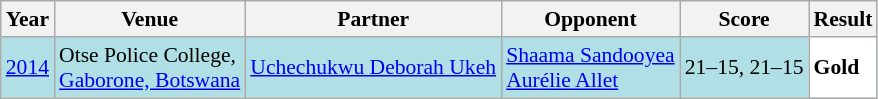<table class="sortable wikitable" style="font-size: 90%;">
<tr>
<th>Year</th>
<th>Venue</th>
<th>Partner</th>
<th>Opponent</th>
<th>Score</th>
<th>Result</th>
</tr>
<tr style="background:#B0E0E6">
<td align="center"><a href='#'>2014</a></td>
<td align="left">Otse Police College,<br><a href='#'>Gaborone, Botswana</a></td>
<td align="left"> <a href='#'>Uchechukwu Deborah Ukeh</a></td>
<td align="left"> <a href='#'>Shaama Sandooyea</a><br> <a href='#'>Aurélie Allet</a></td>
<td align="left">21–15, 21–15</td>
<td style="text-align:left; background:white"> <strong>Gold</strong></td>
</tr>
</table>
